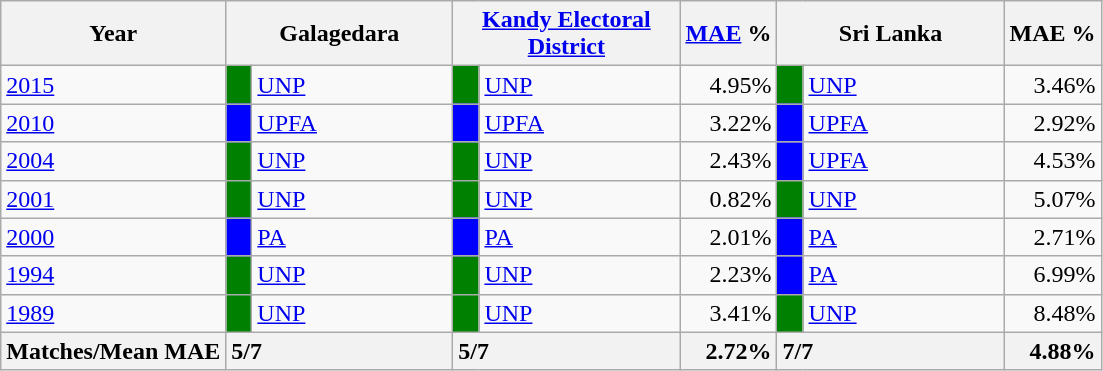<table class="wikitable">
<tr>
<th>Year</th>
<th colspan="2" width="144px">Galagedara</th>
<th colspan="2" width="144px"><a href='#'>Kandy Electoral District</a></th>
<th><a href='#'>MAE</a> %</th>
<th colspan="2" width="144px">Sri Lanka</th>
<th>MAE %</th>
</tr>
<tr>
<td><a href='#'>2015</a></td>
<td style="background-color:green;" width="10px"></td>
<td style="text-align:left;"><a href='#'>UNP</a></td>
<td style="background-color:green;" width="10px"></td>
<td style="text-align:left;"><a href='#'>UNP</a></td>
<td style="text-align:right;">4.95%</td>
<td style="background-color:green;" width="10px"></td>
<td style="text-align:left;"><a href='#'>UNP</a></td>
<td style="text-align:right;">3.46%</td>
</tr>
<tr>
<td><a href='#'>2010</a></td>
<td style="background-color:blue;" width="10px"></td>
<td style="text-align:left;"><a href='#'>UPFA</a></td>
<td style="background-color:blue;" width="10px"></td>
<td style="text-align:left;"><a href='#'>UPFA</a></td>
<td style="text-align:right;">3.22%</td>
<td style="background-color:blue;" width="10px"></td>
<td style="text-align:left;"><a href='#'>UPFA</a></td>
<td style="text-align:right;">2.92%</td>
</tr>
<tr>
<td><a href='#'>2004</a></td>
<td style="background-color:green;" width="10px"></td>
<td style="text-align:left;"><a href='#'>UNP</a></td>
<td style="background-color:green;" width="10px"></td>
<td style="text-align:left;"><a href='#'>UNP</a></td>
<td style="text-align:right;">2.43%</td>
<td style="background-color:blue;" width="10px"></td>
<td style="text-align:left;"><a href='#'>UPFA</a></td>
<td style="text-align:right;">4.53%</td>
</tr>
<tr>
<td><a href='#'>2001</a></td>
<td style="background-color:green;" width="10px"></td>
<td style="text-align:left;"><a href='#'>UNP</a></td>
<td style="background-color:green;" width="10px"></td>
<td style="text-align:left;"><a href='#'>UNP</a></td>
<td style="text-align:right;">0.82%</td>
<td style="background-color:green;" width="10px"></td>
<td style="text-align:left;"><a href='#'>UNP</a></td>
<td style="text-align:right;">5.07%</td>
</tr>
<tr>
<td><a href='#'>2000</a></td>
<td style="background-color:blue;" width="10px"></td>
<td style="text-align:left;"><a href='#'>PA</a></td>
<td style="background-color:blue;" width="10px"></td>
<td style="text-align:left;"><a href='#'>PA</a></td>
<td style="text-align:right;">2.01%</td>
<td style="background-color:blue;" width="10px"></td>
<td style="text-align:left;"><a href='#'>PA</a></td>
<td style="text-align:right;">2.71%</td>
</tr>
<tr>
<td><a href='#'>1994</a></td>
<td style="background-color:green;" width="10px"></td>
<td style="text-align:left;"><a href='#'>UNP</a></td>
<td style="background-color:green;" width="10px"></td>
<td style="text-align:left;"><a href='#'>UNP</a></td>
<td style="text-align:right;">2.23%</td>
<td style="background-color:blue;" width="10px"></td>
<td style="text-align:left;"><a href='#'>PA</a></td>
<td style="text-align:right;">6.99%</td>
</tr>
<tr>
<td><a href='#'>1989</a></td>
<td style="background-color:green;" width="10px"></td>
<td style="text-align:left;"><a href='#'>UNP</a></td>
<td style="background-color:green;" width="10px"></td>
<td style="text-align:left;"><a href='#'>UNP</a></td>
<td style="text-align:right;">3.41%</td>
<td style="background-color:green;" width="10px"></td>
<td style="text-align:left;"><a href='#'>UNP</a></td>
<td style="text-align:right;">8.48%</td>
</tr>
<tr>
<th>Matches/Mean MAE</th>
<th style="text-align:left;"colspan="2" width="144px">5/7</th>
<th style="text-align:left;"colspan="2" width="144px">5/7</th>
<th style="text-align:right;">2.72%</th>
<th style="text-align:left;"colspan="2" width="144px">7/7</th>
<th style="text-align:right;">4.88%</th>
</tr>
</table>
